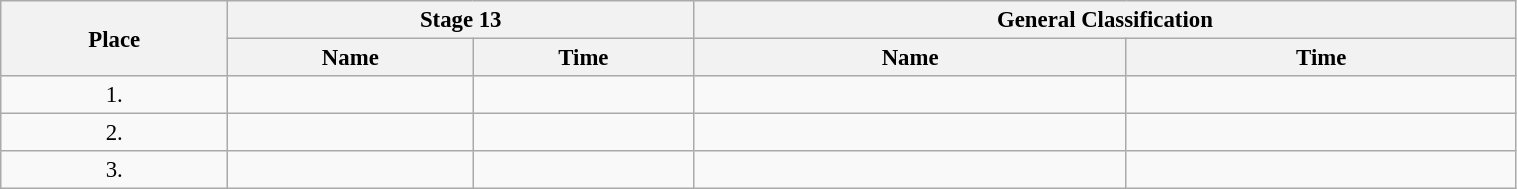<table class=wikitable style="font-size:95%" width="80%">
<tr>
<th rowspan="2">Place</th>
<th colspan="2">Stage 13</th>
<th colspan="2">General Classification</th>
</tr>
<tr>
<th>Name</th>
<th>Time</th>
<th>Name</th>
<th>Time</th>
</tr>
<tr>
<td align="center">1.</td>
<td></td>
<td></td>
<td></td>
<td></td>
</tr>
<tr>
<td align="center">2.</td>
<td></td>
<td></td>
<td></td>
<td></td>
</tr>
<tr>
<td align="center">3.</td>
<td></td>
<td></td>
<td></td>
<td></td>
</tr>
</table>
